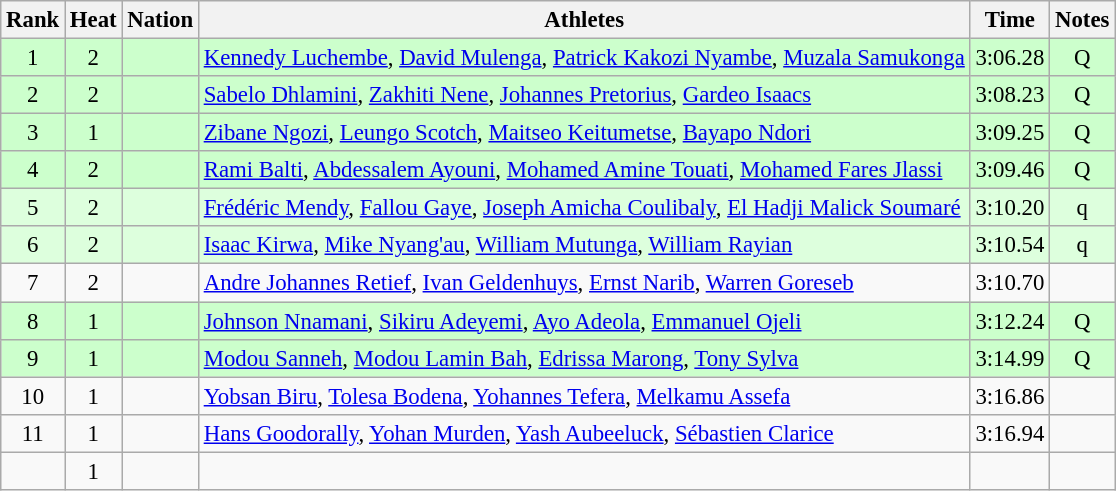<table class="wikitable sortable" style="text-align:center;font-size:95%">
<tr>
<th>Rank</th>
<th>Heat</th>
<th>Nation</th>
<th>Athletes</th>
<th>Time</th>
<th>Notes</th>
</tr>
<tr bgcolor=ccffcc>
<td>1</td>
<td>2</td>
<td align=left></td>
<td align=left><a href='#'>Kennedy Luchembe</a>, <a href='#'>David Mulenga</a>, <a href='#'>Patrick Kakozi Nyambe</a>, <a href='#'>Muzala Samukonga</a></td>
<td>3:06.28</td>
<td>Q</td>
</tr>
<tr bgcolor=ccffcc>
<td>2</td>
<td>2</td>
<td align=left></td>
<td align=left><a href='#'>Sabelo Dhlamini</a>, <a href='#'>Zakhiti Nene</a>, <a href='#'>Johannes Pretorius</a>, <a href='#'>Gardeo Isaacs</a></td>
<td>3:08.23</td>
<td>Q</td>
</tr>
<tr bgcolor=ccffcc>
<td>3</td>
<td>1</td>
<td align=left></td>
<td align=left><a href='#'>Zibane Ngozi</a>, <a href='#'>Leungo Scotch</a>, <a href='#'>Maitseo Keitumetse</a>, <a href='#'>Bayapo Ndori</a></td>
<td>3:09.25</td>
<td>Q</td>
</tr>
<tr bgcolor=ccffcc>
<td>4</td>
<td>2</td>
<td align=left></td>
<td align=left><a href='#'>Rami Balti</a>, <a href='#'>Abdessalem Ayouni</a>, <a href='#'>Mohamed Amine Touati</a>, <a href='#'>Mohamed Fares Jlassi</a></td>
<td>3:09.46</td>
<td>Q</td>
</tr>
<tr bgcolor=ddffdd>
<td>5</td>
<td>2</td>
<td align=left></td>
<td align=left><a href='#'>Frédéric Mendy</a>, <a href='#'>Fallou Gaye</a>, <a href='#'>Joseph Amicha Coulibaly</a>, <a href='#'>El Hadji Malick Soumaré</a></td>
<td>3:10.20</td>
<td>q</td>
</tr>
<tr bgcolor=ddffdd>
<td>6</td>
<td>2</td>
<td align=left></td>
<td align=left><a href='#'>Isaac Kirwa</a>, <a href='#'>Mike Nyang'au</a>, <a href='#'>William Mutunga</a>, <a href='#'>William Rayian</a></td>
<td>3:10.54</td>
<td>q</td>
</tr>
<tr>
<td>7</td>
<td>2</td>
<td align=left></td>
<td align=left><a href='#'>Andre Johannes Retief</a>, <a href='#'>Ivan Geldenhuys</a>, <a href='#'>Ernst Narib</a>, <a href='#'>Warren Goreseb</a></td>
<td>3:10.70</td>
<td></td>
</tr>
<tr bgcolor=ccffcc>
<td>8</td>
<td>1</td>
<td align=left></td>
<td align=left><a href='#'>Johnson Nnamani</a>, <a href='#'>Sikiru Adeyemi</a>, <a href='#'>Ayo Adeola</a>, <a href='#'>Emmanuel Ojeli</a></td>
<td>3:12.24</td>
<td>Q</td>
</tr>
<tr bgcolor=ccffcc>
<td>9</td>
<td>1</td>
<td align=left></td>
<td align=left><a href='#'>Modou Sanneh</a>, <a href='#'>Modou Lamin Bah</a>, <a href='#'>Edrissa Marong</a>, <a href='#'>Tony Sylva</a></td>
<td>3:14.99</td>
<td>Q</td>
</tr>
<tr>
<td>10</td>
<td>1</td>
<td align=left></td>
<td align=left><a href='#'>Yobsan Biru</a>, <a href='#'>Tolesa Bodena</a>, <a href='#'>Yohannes Tefera</a>, <a href='#'>Melkamu Assefa</a></td>
<td>3:16.86</td>
<td></td>
</tr>
<tr>
<td>11</td>
<td>1</td>
<td align=left></td>
<td align=left><a href='#'>Hans Goodorally</a>, <a href='#'>Yohan Murden</a>, <a href='#'>Yash Aubeeluck</a>, <a href='#'>Sébastien Clarice</a></td>
<td>3:16.94</td>
<td></td>
</tr>
<tr>
<td></td>
<td>1</td>
<td align=left></td>
<td align=left></td>
<td></td>
<td></td>
</tr>
</table>
